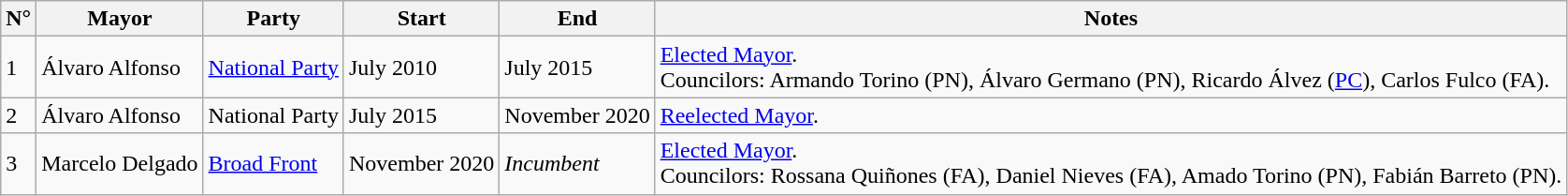<table class=wikitable>
<tr>
<th>N°</th>
<th>Mayor</th>
<th>Party</th>
<th>Start</th>
<th>End</th>
<th>Notes</th>
</tr>
<tr>
<td>1</td>
<td>Álvaro Alfonso</td>
<td><a href='#'>National Party</a></td>
<td>July 2010</td>
<td>July 2015</td>
<td><a href='#'>Elected Mayor</a>.<br>Councilors: Armando Torino (PN), Álvaro Germano (PN), Ricardo Álvez (<a href='#'>PC</a>), Carlos Fulco (FA).</td>
</tr>
<tr>
<td>2</td>
<td>Álvaro Alfonso</td>
<td>National Party</td>
<td>July 2015</td>
<td>November 2020</td>
<td><a href='#'>Reelected Mayor</a>.</td>
</tr>
<tr>
<td>3</td>
<td>Marcelo Delgado</td>
<td><a href='#'>Broad Front</a></td>
<td>November 2020</td>
<td><em>Incumbent</em></td>
<td><a href='#'>Elected Mayor</a>.<br>Councilors: Rossana Quiñones (FA), Daniel Nieves (FA), Amado Torino (PN), Fabián Barreto (PN).</td>
</tr>
</table>
